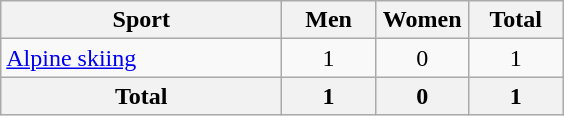<table class="wikitable sortable" style="text-align:center;">
<tr>
<th width=180>Sport</th>
<th width=55>Men</th>
<th width=55>Women</th>
<th width=55>Total</th>
</tr>
<tr>
<td align=left><a href='#'>Alpine skiing</a></td>
<td>1</td>
<td>0</td>
<td>1</td>
</tr>
<tr>
<th>Total</th>
<th>1</th>
<th>0</th>
<th>1</th>
</tr>
</table>
